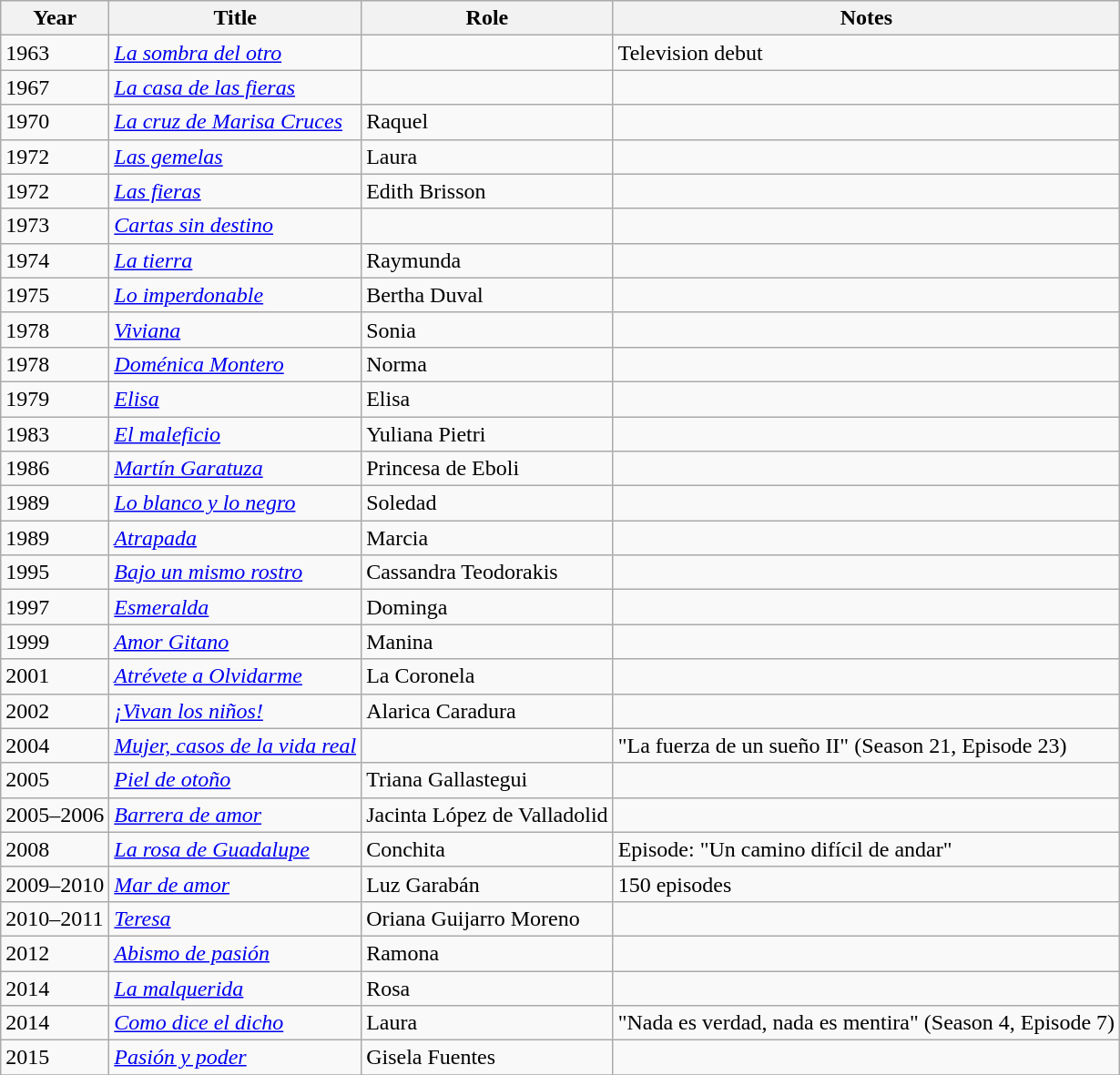<table class="wikitable sortable">
<tr>
<th>Year</th>
<th>Title</th>
<th>Role</th>
<th>Notes</th>
</tr>
<tr>
<td>1963</td>
<td><em><a href='#'>La sombra del otro</a></em></td>
<td></td>
<td>Television debut</td>
</tr>
<tr>
<td>1967</td>
<td><em><a href='#'>La casa de las fieras</a></em></td>
<td></td>
<td></td>
</tr>
<tr>
<td>1970</td>
<td><em><a href='#'>La cruz de Marisa Cruces</a></em></td>
<td>Raquel</td>
<td></td>
</tr>
<tr>
<td>1972</td>
<td><em><a href='#'>Las gemelas</a></em></td>
<td>Laura</td>
<td></td>
</tr>
<tr>
<td>1972</td>
<td><em><a href='#'>Las fieras</a></em></td>
<td>Edith Brisson</td>
<td></td>
</tr>
<tr>
<td>1973</td>
<td><em><a href='#'>Cartas sin destino</a></em></td>
<td></td>
<td></td>
</tr>
<tr>
<td>1974</td>
<td><em><a href='#'>La tierra</a></em></td>
<td>Raymunda</td>
<td></td>
</tr>
<tr>
<td>1975</td>
<td><em><a href='#'>Lo imperdonable</a></em></td>
<td>Bertha Duval</td>
<td></td>
</tr>
<tr>
<td>1978</td>
<td><em><a href='#'>Viviana</a></em></td>
<td>Sonia</td>
<td></td>
</tr>
<tr>
<td>1978</td>
<td><em><a href='#'>Doménica Montero</a></em></td>
<td>Norma</td>
<td></td>
</tr>
<tr>
<td>1979</td>
<td><em><a href='#'>Elisa</a></em></td>
<td>Elisa</td>
<td></td>
</tr>
<tr>
<td>1983</td>
<td><em><a href='#'>El maleficio</a></em></td>
<td>Yuliana Pietri</td>
<td></td>
</tr>
<tr>
<td>1986</td>
<td><em><a href='#'>Martín Garatuza</a></em></td>
<td>Princesa de Eboli</td>
<td></td>
</tr>
<tr>
<td>1989</td>
<td><em><a href='#'>Lo blanco y lo negro</a></em></td>
<td>Soledad</td>
<td></td>
</tr>
<tr>
<td>1989</td>
<td><em><a href='#'>Atrapada</a></em></td>
<td>Marcia</td>
<td></td>
</tr>
<tr>
<td>1995</td>
<td><em><a href='#'>Bajo un mismo rostro</a></em></td>
<td>Cassandra Teodorakis</td>
<td></td>
</tr>
<tr>
<td>1997</td>
<td><em><a href='#'>Esmeralda</a></em></td>
<td>Dominga</td>
<td></td>
</tr>
<tr>
<td>1999</td>
<td><em><a href='#'>Amor Gitano</a></em></td>
<td>Manina</td>
<td></td>
</tr>
<tr>
<td>2001</td>
<td><em><a href='#'>Atrévete a Olvidarme</a></em></td>
<td>La Coronela</td>
<td></td>
</tr>
<tr>
<td>2002</td>
<td><em><a href='#'>¡Vivan los niños!</a></em></td>
<td>Alarica Caradura</td>
<td></td>
</tr>
<tr>
<td>2004</td>
<td><em><a href='#'>Mujer, casos de la vida real</a></em></td>
<td></td>
<td>"La fuerza de un sueño II" (Season 21, Episode 23)</td>
</tr>
<tr>
<td>2005</td>
<td><em><a href='#'>Piel de otoño</a></em></td>
<td>Triana Gallastegui</td>
<td></td>
</tr>
<tr>
<td>2005–2006</td>
<td><em><a href='#'>Barrera de amor</a></em></td>
<td>Jacinta López de Valladolid</td>
<td></td>
</tr>
<tr>
<td>2008</td>
<td><em><a href='#'>La rosa de Guadalupe</a></em></td>
<td>Conchita</td>
<td>Episode: "Un camino difícil de andar"</td>
</tr>
<tr>
<td>2009–2010</td>
<td><em><a href='#'>Mar de amor</a></em></td>
<td>Luz Garabán</td>
<td>150 episodes</td>
</tr>
<tr>
<td>2010–2011</td>
<td><em><a href='#'>Teresa</a></em></td>
<td>Oriana Guijarro Moreno</td>
<td></td>
</tr>
<tr>
<td>2012</td>
<td><em><a href='#'>Abismo de pasión</a></em></td>
<td>Ramona</td>
<td></td>
</tr>
<tr>
<td>2014</td>
<td><em><a href='#'>La malquerida</a></em></td>
<td>Rosa</td>
<td></td>
</tr>
<tr>
<td>2014</td>
<td><em><a href='#'>Como dice el dicho</a></em></td>
<td>Laura</td>
<td>"Nada es verdad, nada es mentira" (Season 4, Episode 7)</td>
</tr>
<tr>
<td>2015</td>
<td><em><a href='#'>Pasión y poder</a></em></td>
<td>Gisela Fuentes</td>
<td></td>
</tr>
<tr>
</tr>
</table>
